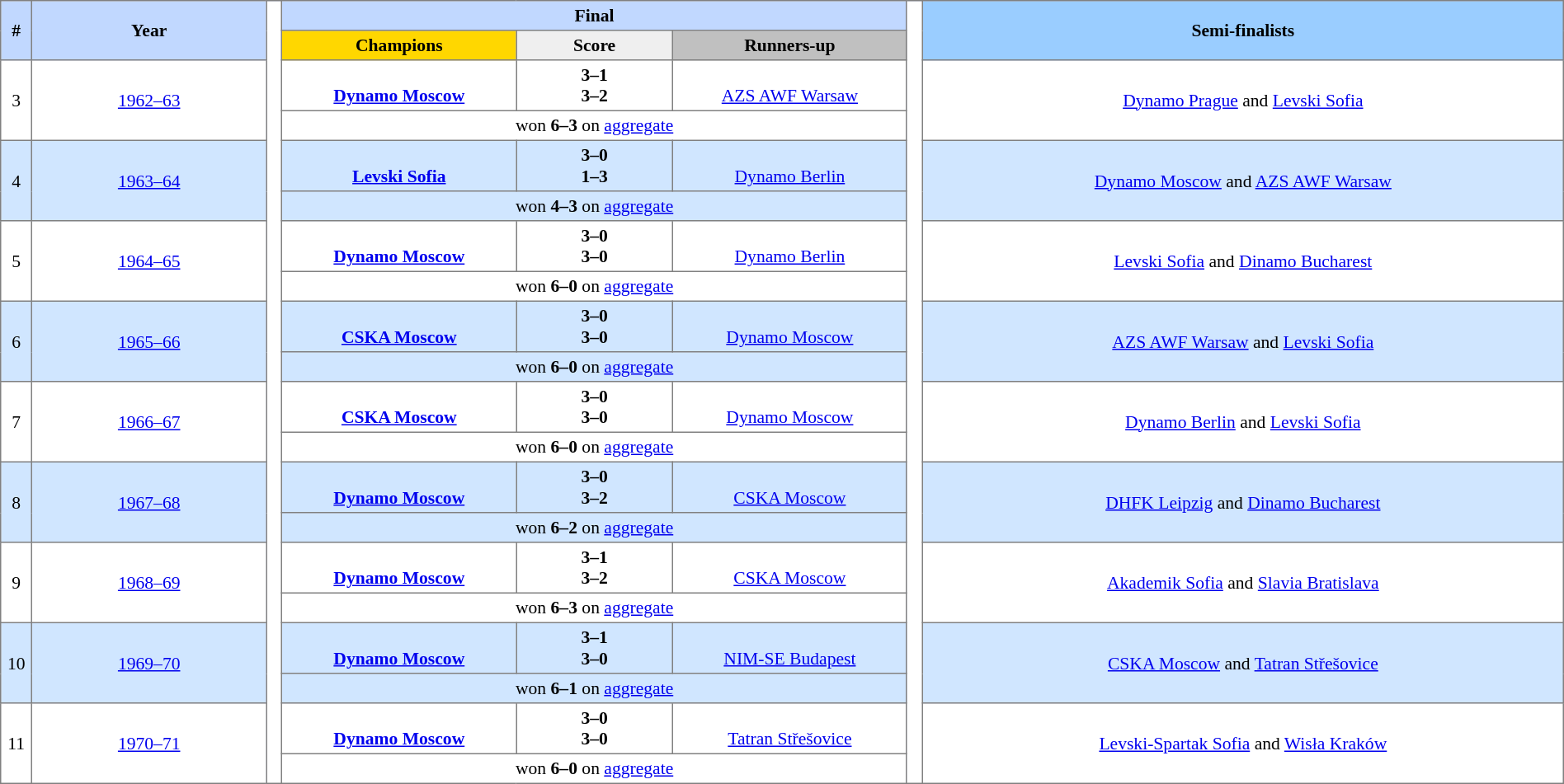<table border=1 style="border-collapse:collapse; font-size:90%; text-align:center;" cellpadding=3 cellspacing=0 width=100%>
<tr bgcolor=#C1D8FF>
<th rowspan=2 width=2%>#</th>
<th colspan="2" rowspan="2" width="15%">Year</th>
<th width=1% rowspan=20 bgcolor=ffffff></th>
<th colspan=3>Final</th>
<th width=1% rowspan=20 bgcolor=ffffff></th>
<th colspan="3" rowspan="2" bgcolor="9acdff">Semi-finalists</th>
</tr>
<tr bgcolor=#EFEFEF>
<th width=15% bgcolor=gold>Champions</th>
<th width=10%>Score</th>
<th width=15% bgcolor=silver>Runners-up</th>
</tr>
<tr style="background:#FFFFFF;">
<td rowspan="2">3</td>
<td colspan="2" rowspan="2"><a href='#'>1962–63</a></td>
<td><strong> <br> <a href='#'>Dynamo Moscow</a></strong></td>
<td><strong>3–1</strong><br><strong>3–2</strong></td>
<td> <br> <a href='#'>AZS AWF Warsaw</a></td>
<td colspan="3" rowspan="2"> <a href='#'>Dynamo Prague</a> and  <a href='#'>Levski Sofia</a></td>
</tr>
<tr style="background:#FFFFFF;">
<td colspan=3>won <strong>6–3</strong> on <a href='#'>aggregate</a></td>
</tr>
<tr style="background:#D0E6FF;">
<td rowspan="2">4</td>
<td colspan="2" rowspan="2"><a href='#'>1963–64</a></td>
<td><strong> <br> <a href='#'>Levski Sofia</a></strong></td>
<td><strong>3–0</strong><br><strong>1–3</strong></td>
<td> <br> <a href='#'>Dynamo Berlin</a></td>
<td colspan="3" rowspan="2"> <a href='#'>Dynamo Moscow</a> and  <a href='#'>AZS AWF Warsaw</a></td>
</tr>
<tr style="background:#D0E6FF;">
<td colspan=3>won <strong>4–3</strong> on <a href='#'>aggregate</a></td>
</tr>
<tr style="background:#FFFFFF;">
<td rowspan="2">5</td>
<td colspan="2" rowspan="2"><a href='#'>1964–65</a></td>
<td><strong> <br> <a href='#'>Dynamo Moscow</a></strong></td>
<td><strong>3–0</strong><br><strong>3–0</strong></td>
<td> <br> <a href='#'>Dynamo Berlin</a></td>
<td colspan="3" rowspan="2"> <a href='#'>Levski Sofia</a> and  <a href='#'>Dinamo Bucharest</a></td>
</tr>
<tr style="background:#FFFFFF;">
<td colspan=3>won <strong>6–0</strong> on <a href='#'>aggregate</a></td>
</tr>
<tr style="background:#D0E6FF;">
<td rowspan="2">6</td>
<td colspan="2" rowspan="2"><a href='#'>1965–66</a></td>
<td><strong> <br> <a href='#'>CSKA Moscow</a></strong></td>
<td><strong>3–0</strong><br><strong>3–0</strong></td>
<td> <br> <a href='#'>Dynamo Moscow</a></td>
<td colspan="3" rowspan="2"> <a href='#'>AZS AWF Warsaw</a> and  <a href='#'>Levski Sofia</a></td>
</tr>
<tr style="background:#D0E6FF;">
<td colspan=3>won <strong>6–0</strong> on <a href='#'>aggregate</a></td>
</tr>
<tr style="background:#FFFFFF;">
<td rowspan="2">7</td>
<td colspan="2" rowspan="2"><a href='#'>1966–67</a></td>
<td><strong> <br> <a href='#'>CSKA Moscow</a></strong></td>
<td><strong>3–0</strong><br><strong>3–0</strong></td>
<td> <br> <a href='#'>Dynamo Moscow</a></td>
<td colspan="3" rowspan="2"> <a href='#'>Dynamo Berlin</a> and  <a href='#'>Levski Sofia</a></td>
</tr>
<tr style="background:#FFFFFF;">
<td colspan=3>won <strong>6–0</strong> on <a href='#'>aggregate</a></td>
</tr>
<tr style="background:#D0E6FF;">
<td rowspan="2">8</td>
<td colspan="2" rowspan="2"><a href='#'>1967–68</a></td>
<td><strong> <br> <a href='#'>Dynamo Moscow</a></strong></td>
<td><strong>3–0</strong><br><strong>3–2</strong></td>
<td> <br> <a href='#'>CSKA Moscow</a></td>
<td colspan="3" rowspan="2"> <a href='#'>DHFK Leipzig</a> and  <a href='#'>Dinamo Bucharest</a></td>
</tr>
<tr style="background:#D0E6FF;">
<td colspan=3>won <strong>6–2</strong> on <a href='#'>aggregate</a></td>
</tr>
<tr style="background:#FFFFFF;">
<td rowspan="2">9</td>
<td colspan="2" rowspan="2"><a href='#'>1968–69</a></td>
<td><strong> <br> <a href='#'>Dynamo Moscow</a></strong></td>
<td><strong>3–1</strong><br><strong>3–2</strong></td>
<td> <br> <a href='#'>CSKA Moscow</a></td>
<td colspan="3" rowspan="2"> <a href='#'>Akademik Sofia</a> and  <a href='#'>Slavia Bratislava</a></td>
</tr>
<tr style="background:#FFFFFF;">
<td colspan=3>won <strong>6–3</strong> on <a href='#'>aggregate</a></td>
</tr>
<tr style="background:#D0E6FF;">
<td rowspan="2">10</td>
<td colspan="2" rowspan="2"><a href='#'>1969–70</a></td>
<td><strong> <br> <a href='#'>Dynamo Moscow</a></strong></td>
<td><strong>3–1</strong><br><strong>3–0</strong></td>
<td> <br> <a href='#'>NIM-SE Budapest</a></td>
<td colspan="3" rowspan="2"> <a href='#'>CSKA Moscow</a> and  <a href='#'>Tatran Střešovice</a></td>
</tr>
<tr style="background:#D0E6FF;">
<td colspan=3>won <strong>6–1</strong> on <a href='#'>aggregate</a></td>
</tr>
<tr style="background:#FFFFFF;">
<td rowspan="2">11</td>
<td colspan="2" rowspan="2"><a href='#'>1970–71</a></td>
<td><strong> <br> <a href='#'>Dynamo Moscow</a></strong></td>
<td><strong>3–0</strong><br><strong>3–0</strong></td>
<td> <br> <a href='#'>Tatran Střešovice</a></td>
<td colspan="3" rowspan="2"> <a href='#'>Levski-Spartak Sofia</a> and  <a href='#'>Wisła Kraków</a></td>
</tr>
<tr style="background:#FFFFFF;">
<td colspan=3>won <strong>6–0</strong> on <a href='#'>aggregate</a></td>
</tr>
</table>
